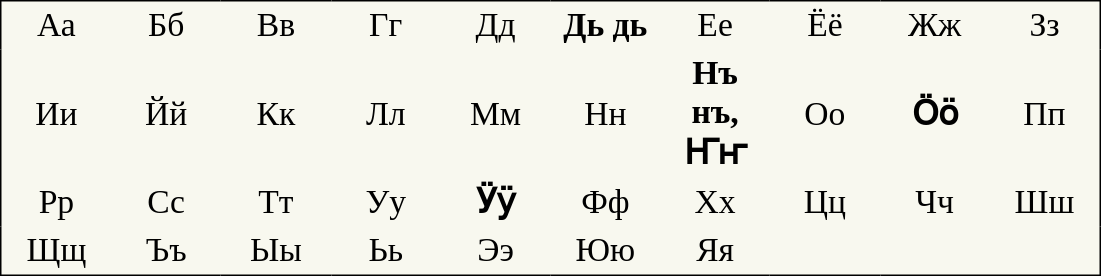<table style="font-family:Arial Unicode MS; font-size:1.4em; border-color:#000000; border-width:1px; border-style:solid; border-collapse:collapse; text-align:right; background-color:#F8F8EF">
<tr>
<td style="width:3em; text-align:center; padding: 3px;">Аа</td>
<td style="width:3em; text-align:center; padding: 3px;">Бб</td>
<td style="width:3em; text-align:center; padding: 3px;">Вв</td>
<td style="width:3em; text-align:center; padding: 3px;">Гг</td>
<td style="width:3em; text-align:center; padding: 3px;">Дд</td>
<td style="width:3em; text-align:center; padding: 3px;"><strong>Дь дь</strong></td>
<td style="width:3em; text-align:center; padding: 3px;">Ее</td>
<td style="width:3em; text-align:center; padding: 3px;">Ёё</td>
<td style="width:3em; text-align:center; padding: 3px;">Жж</td>
<td style="width:3em; text-align:center; padding: 3px;">Зз</td>
</tr>
<tr>
<td style="width:3em; text-align:center; padding: 3px;">Ии</td>
<td style="width:3em; text-align:center; padding: 3px;">Йй</td>
<td style="width:3em; text-align:center; padding: 3px;">Кк</td>
<td style="width:3em; text-align:center; padding: 3px;">Лл</td>
<td style="width:3em; text-align:center; padding: 3px;">Мм</td>
<td style="width:3em; text-align:center; padding: 3px;">Нн</td>
<td style="width:3em; text-align:center; padding: 3px;"><strong>Нъ нъ, Ҥҥ</strong></td>
<td style="width:3em; text-align:center; padding: 3px;">Оо</td>
<td style="width:3em; text-align:center; padding: 3px;"><strong>Ӧӧ</strong></td>
<td style="width:3em; text-align:center; padding: 3px;">Пп</td>
</tr>
<tr>
<td style="width:3em; text-align:center; padding: 3px;">Рр</td>
<td style="width:3em; text-align:center; padding: 3px;">Сс</td>
<td style="width:3em; text-align:center; padding: 3px;">Тт</td>
<td style="width:3em; text-align:center; padding: 3px;">Уу</td>
<td style="width:3em; text-align:center; padding: 3px;"><strong>Ӱӱ</strong></td>
<td style="width:3em; text-align:center; padding: 3px;">Фф</td>
<td style="width:3em; text-align:center; padding: 3px;">Хх</td>
<td style="width:3em; text-align:center; padding: 3px;">Цц</td>
<td style="width:3em; text-align:center; padding: 3px;">Чч</td>
<td style="width:3em; text-align:center; padding: 3px;">Шш</td>
</tr>
<tr>
<td style="width:3em; text-align:center; padding: 3px;">Щщ</td>
<td style="width:3em; text-align:center; padding: 3px;">Ъъ</td>
<td style="width:3em; text-align:center; padding: 3px;">Ыы</td>
<td style="width:3em; text-align:center; padding: 3px;">Ьь</td>
<td style="width:3em; text-align:center; padding: 3px;">Ээ</td>
<td style="width:3em; text-align:center; padding: 3px;">Юю</td>
<td style="width:3em; text-align:center; padding: 3px;">Яя</td>
<td style="width:3em; text-align:center; padding: 3px;"></td>
<td style="width:3em; text-align:center; padding: 3px;"></td>
<td></td>
</tr>
</table>
